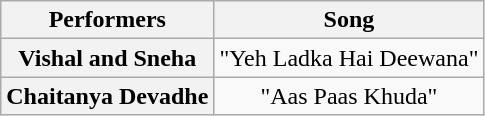<table class="wikitable unsortable" style="text-align:center">
<tr>
<th scope="col">Performers</th>
<th scope="col">Song</th>
</tr>
<tr>
<th>Vishal and Sneha</th>
<td>"Yeh Ladka Hai Deewana"</td>
</tr>
<tr>
<th scope="row">Chaitanya Devadhe</th>
<td>"Aas Paas Khuda"</td>
</tr>
</table>
